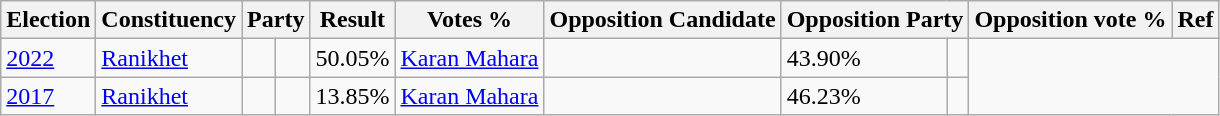<table class="wikitable sortable">
<tr>
<th>Election</th>
<th>Constituency</th>
<th colspan="2">Party</th>
<th>Result</th>
<th>Votes %</th>
<th>Opposition Candidate</th>
<th colspan="2">Opposition Party</th>
<th>Opposition vote %</th>
<th>Ref</th>
</tr>
<tr>
<td><a href='#'>2022</a></td>
<td><a href='#'>Ranikhet</a></td>
<td></td>
<td></td>
<td>50.05%</td>
<td><a href='#'>Karan Mahara</a></td>
<td></td>
<td>43.90%</td>
<td></td>
</tr>
<tr>
<td><a href='#'>2017</a></td>
<td><a href='#'>Ranikhet</a></td>
<td></td>
<td></td>
<td>13.85%</td>
<td><a href='#'>Karan Mahara</a></td>
<td></td>
<td>46.23%</td>
<td></td>
</tr>
</table>
